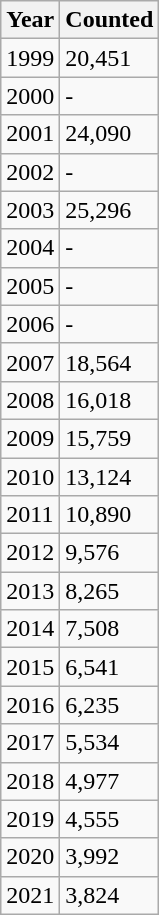<table class="wikitable floatright">
<tr style="text-align:center;">
<th>Year</th>
<th>Counted</th>
</tr>
<tr>
<td>1999</td>
<td>20,451</td>
</tr>
<tr>
<td>2000</td>
<td>-</td>
</tr>
<tr>
<td>2001</td>
<td>24,090</td>
</tr>
<tr>
<td>2002</td>
<td>-</td>
</tr>
<tr>
<td>2003</td>
<td>25,296</td>
</tr>
<tr>
<td>2004</td>
<td>-</td>
</tr>
<tr>
<td>2005</td>
<td>-</td>
</tr>
<tr>
<td>2006</td>
<td>-</td>
</tr>
<tr>
<td>2007</td>
<td>18,564</td>
</tr>
<tr>
<td>2008</td>
<td>16,018</td>
</tr>
<tr>
<td>2009</td>
<td>15,759</td>
</tr>
<tr>
<td>2010</td>
<td>13,124</td>
</tr>
<tr>
<td>2011</td>
<td>10,890</td>
</tr>
<tr>
<td>2012</td>
<td>9,576</td>
</tr>
<tr>
<td>2013</td>
<td>8,265</td>
</tr>
<tr>
<td>2014</td>
<td>7,508</td>
</tr>
<tr>
<td>2015</td>
<td>6,541</td>
</tr>
<tr>
<td>2016</td>
<td>6,235</td>
</tr>
<tr>
<td>2017</td>
<td>5,534</td>
</tr>
<tr>
<td>2018</td>
<td>4,977</td>
</tr>
<tr>
<td>2019</td>
<td>4,555</td>
</tr>
<tr>
<td>2020</td>
<td>3,992</td>
</tr>
<tr>
<td>2021</td>
<td>3,824</td>
</tr>
</table>
